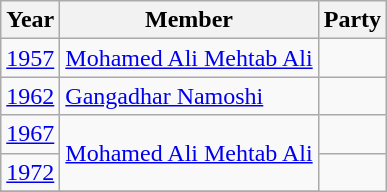<table class="wikitable sortable">
<tr>
<th>Year</th>
<th>Member</th>
<th colspan="2">Party</th>
</tr>
<tr>
<td><a href='#'>1957</a></td>
<td><a href='#'>Mohamed Ali Mehtab Ali</a></td>
<td></td>
</tr>
<tr>
<td><a href='#'>1962</a></td>
<td><a href='#'>Gangadhar Namoshi</a></td>
<td></td>
</tr>
<tr>
<td><a href='#'>1967</a></td>
<td rowspan=2><a href='#'>Mohamed Ali Mehtab Ali</a></td>
<td></td>
</tr>
<tr>
<td><a href='#'>1972</a></td>
</tr>
<tr>
</tr>
</table>
